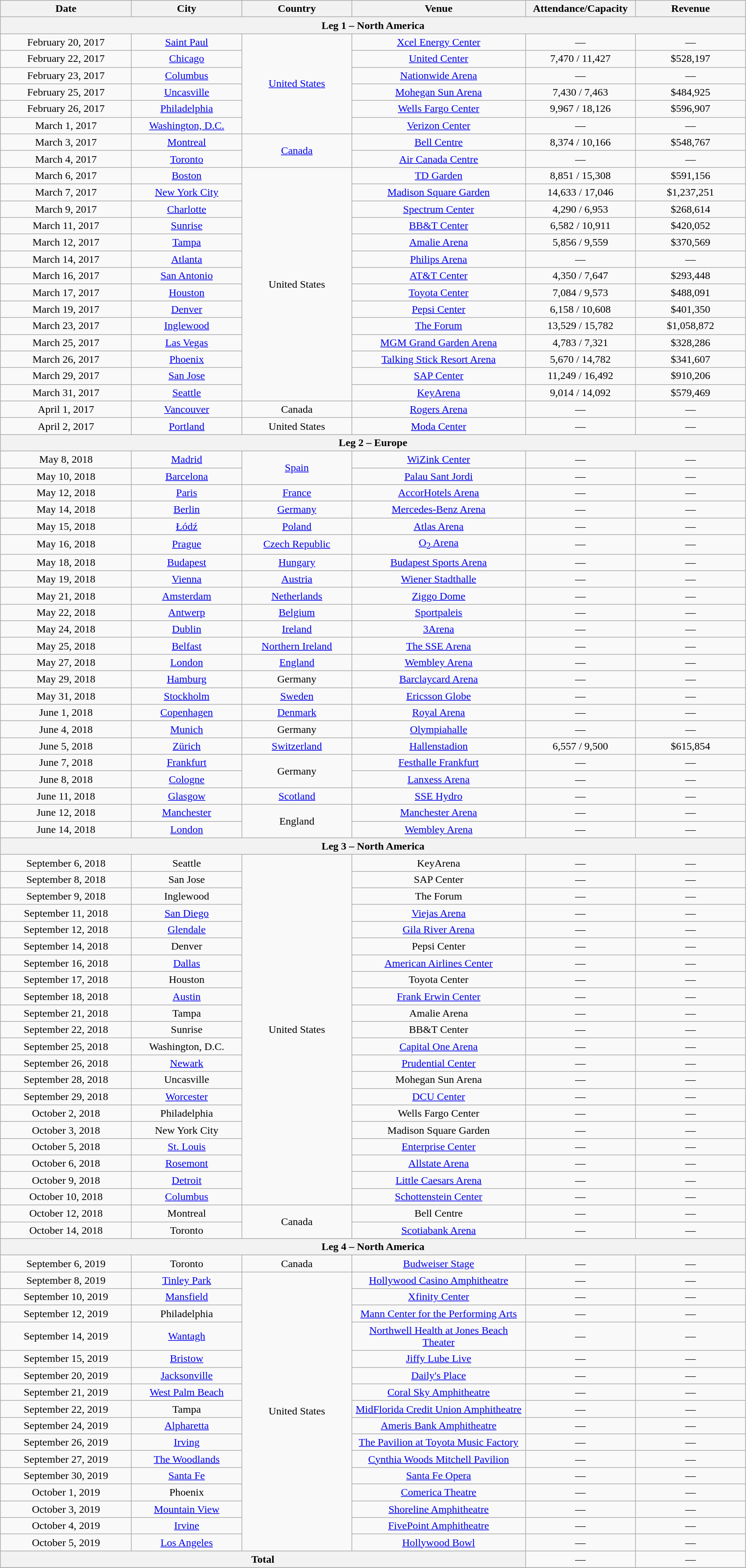<table class="wikitable plainrowheaders" style="text-align:center;">
<tr>
<th scope="col" style="width:12em;">Date</th>
<th scope="col" style="width:10em;">City</th>
<th scope="col" style="width:10em;">Country</th>
<th scope="col" style="width:16em;">Venue</th>
<th scope="col" style="width:10em;">Attendance/Capacity</th>
<th scope="col" style="width:10em;">Revenue</th>
</tr>
<tr>
<th colspan="7">Leg 1 – North America</th>
</tr>
<tr>
<td>February 20, 2017</td>
<td><a href='#'>Saint Paul</a></td>
<td rowspan="6"><a href='#'>United States</a></td>
<td><a href='#'>Xcel Energy Center</a></td>
<td>—</td>
<td>—</td>
</tr>
<tr>
<td>February 22, 2017</td>
<td><a href='#'>Chicago</a></td>
<td><a href='#'>United Center</a></td>
<td>7,470 / 11,427</td>
<td>$528,197</td>
</tr>
<tr>
<td>February 23, 2017</td>
<td><a href='#'>Columbus</a></td>
<td><a href='#'>Nationwide Arena</a></td>
<td>—</td>
<td>—</td>
</tr>
<tr>
<td>February 25, 2017</td>
<td><a href='#'>Uncasville</a></td>
<td><a href='#'>Mohegan Sun Arena</a></td>
<td>7,430 / 7,463</td>
<td>$484,925</td>
</tr>
<tr>
<td>February 26, 2017</td>
<td><a href='#'>Philadelphia</a></td>
<td><a href='#'>Wells Fargo Center</a></td>
<td>9,967 / 18,126</td>
<td>$596,907</td>
</tr>
<tr>
<td>March 1, 2017</td>
<td><a href='#'>Washington, D.C.</a></td>
<td><a href='#'>Verizon Center</a></td>
<td>—</td>
<td>—</td>
</tr>
<tr>
<td>March 3, 2017</td>
<td><a href='#'>Montreal</a></td>
<td rowspan="2"><a href='#'>Canada</a></td>
<td><a href='#'>Bell Centre</a></td>
<td>8,374 / 10,166</td>
<td>$548,767</td>
</tr>
<tr>
<td>March 4, 2017</td>
<td><a href='#'>Toronto</a></td>
<td><a href='#'>Air Canada Centre</a></td>
<td>—</td>
<td>—</td>
</tr>
<tr>
<td>March 6, 2017</td>
<td><a href='#'>Boston</a></td>
<td rowspan="14">United States</td>
<td><a href='#'>TD Garden</a></td>
<td>8,851 / 15,308</td>
<td>$591,156</td>
</tr>
<tr>
<td>March 7, 2017</td>
<td><a href='#'>New York City</a></td>
<td><a href='#'>Madison Square Garden</a></td>
<td>14,633 / 17,046</td>
<td>$1,237,251</td>
</tr>
<tr>
<td>March 9, 2017</td>
<td><a href='#'>Charlotte</a></td>
<td><a href='#'>Spectrum Center</a></td>
<td>4,290 / 6,953</td>
<td>$268,614</td>
</tr>
<tr>
<td>March 11, 2017</td>
<td><a href='#'>Sunrise</a></td>
<td><a href='#'>BB&T Center</a></td>
<td>6,582 / 10,911</td>
<td>$420,052</td>
</tr>
<tr>
<td>March 12, 2017</td>
<td><a href='#'>Tampa</a></td>
<td><a href='#'>Amalie Arena</a></td>
<td>5,856 / 9,559</td>
<td>$370,569</td>
</tr>
<tr>
<td>March 14, 2017</td>
<td><a href='#'>Atlanta</a></td>
<td><a href='#'>Philips Arena</a></td>
<td>—</td>
<td>—</td>
</tr>
<tr>
<td>March 16, 2017</td>
<td><a href='#'>San Antonio</a></td>
<td><a href='#'>AT&T Center</a></td>
<td>4,350 / 7,647</td>
<td>$293,448</td>
</tr>
<tr>
<td>March 17, 2017</td>
<td><a href='#'>Houston</a></td>
<td><a href='#'>Toyota Center</a></td>
<td>7,084 / 9,573</td>
<td>$488,091</td>
</tr>
<tr>
<td>March 19, 2017</td>
<td><a href='#'>Denver</a></td>
<td><a href='#'>Pepsi Center</a></td>
<td>6,158 / 10,608</td>
<td>$401,350</td>
</tr>
<tr>
<td>March 23, 2017</td>
<td><a href='#'>Inglewood</a></td>
<td><a href='#'>The Forum</a></td>
<td>13,529 / 15,782</td>
<td>$1,058,872</td>
</tr>
<tr>
<td>March 25, 2017</td>
<td><a href='#'>Las Vegas</a></td>
<td><a href='#'>MGM Grand Garden Arena</a></td>
<td>4,783 / 7,321</td>
<td>$328,286</td>
</tr>
<tr>
<td>March 26, 2017</td>
<td><a href='#'>Phoenix</a></td>
<td><a href='#'>Talking Stick Resort Arena</a></td>
<td>5,670 / 14,782</td>
<td>$341,607</td>
</tr>
<tr>
<td>March 29, 2017</td>
<td><a href='#'>San Jose</a></td>
<td><a href='#'>SAP Center</a></td>
<td>11,249 / 16,492</td>
<td>$910,206</td>
</tr>
<tr>
<td>March 31, 2017</td>
<td><a href='#'>Seattle</a></td>
<td><a href='#'>KeyArena</a></td>
<td>9,014 / 14,092</td>
<td>$579,469</td>
</tr>
<tr>
<td>April 1, 2017</td>
<td><a href='#'>Vancouver</a></td>
<td>Canada</td>
<td><a href='#'>Rogers Arena</a></td>
<td>—</td>
<td>—</td>
</tr>
<tr>
<td>April 2, 2017</td>
<td><a href='#'>Portland</a></td>
<td>United States</td>
<td><a href='#'>Moda Center</a></td>
<td>—</td>
<td>—</td>
</tr>
<tr>
<th colspan="7">Leg 2 – Europe</th>
</tr>
<tr>
<td>May 8, 2018</td>
<td><a href='#'>Madrid</a></td>
<td rowspan="2"><a href='#'>Spain</a></td>
<td><a href='#'>WiZink Center</a></td>
<td>—</td>
<td>—</td>
</tr>
<tr>
<td>May 10, 2018</td>
<td><a href='#'>Barcelona</a></td>
<td><a href='#'>Palau Sant Jordi</a></td>
<td>—</td>
<td>—</td>
</tr>
<tr>
<td>May 12, 2018</td>
<td><a href='#'>Paris</a></td>
<td><a href='#'>France</a></td>
<td><a href='#'>AccorHotels Arena</a></td>
<td>—</td>
<td>—</td>
</tr>
<tr>
<td>May 14, 2018</td>
<td><a href='#'>Berlin</a></td>
<td><a href='#'>Germany</a></td>
<td><a href='#'>Mercedes-Benz Arena</a></td>
<td>—</td>
<td>—</td>
</tr>
<tr>
<td>May 15, 2018</td>
<td><a href='#'>Łódź</a></td>
<td><a href='#'>Poland</a></td>
<td><a href='#'>Atlas Arena</a></td>
<td>—</td>
<td>—</td>
</tr>
<tr>
<td>May 16, 2018</td>
<td><a href='#'>Prague</a></td>
<td><a href='#'>Czech Republic</a></td>
<td><a href='#'>O<sub>2</sub> Arena</a></td>
<td>—</td>
<td>—</td>
</tr>
<tr>
<td>May 18, 2018</td>
<td><a href='#'>Budapest</a></td>
<td><a href='#'>Hungary</a></td>
<td><a href='#'>Budapest Sports Arena</a></td>
<td>—</td>
<td>—</td>
</tr>
<tr>
<td>May 19, 2018</td>
<td><a href='#'>Vienna</a></td>
<td><a href='#'>Austria</a></td>
<td><a href='#'>Wiener Stadthalle</a></td>
<td>—</td>
<td>—</td>
</tr>
<tr>
<td>May 21, 2018</td>
<td><a href='#'>Amsterdam</a></td>
<td><a href='#'>Netherlands</a></td>
<td><a href='#'>Ziggo Dome</a></td>
<td>—</td>
<td>—</td>
</tr>
<tr>
<td>May 22, 2018</td>
<td><a href='#'>Antwerp</a></td>
<td><a href='#'>Belgium</a></td>
<td><a href='#'>Sportpaleis</a></td>
<td>—</td>
<td>—</td>
</tr>
<tr>
<td>May 24, 2018</td>
<td><a href='#'>Dublin</a></td>
<td><a href='#'>Ireland</a></td>
<td><a href='#'>3Arena</a></td>
<td>—</td>
<td>—</td>
</tr>
<tr>
<td>May 25, 2018</td>
<td><a href='#'>Belfast</a></td>
<td><a href='#'>Northern Ireland</a></td>
<td><a href='#'>The SSE Arena</a></td>
<td>—</td>
<td>—</td>
</tr>
<tr>
<td>May 27, 2018</td>
<td><a href='#'>London</a></td>
<td><a href='#'>England</a></td>
<td><a href='#'>Wembley Arena</a></td>
<td>—</td>
<td>—</td>
</tr>
<tr>
<td>May 29, 2018</td>
<td><a href='#'>Hamburg</a></td>
<td>Germany</td>
<td><a href='#'>Barclaycard Arena</a></td>
<td>—</td>
<td>—</td>
</tr>
<tr>
<td>May 31, 2018</td>
<td><a href='#'>Stockholm</a></td>
<td><a href='#'>Sweden</a></td>
<td><a href='#'>Ericsson Globe</a></td>
<td>—</td>
<td>—</td>
</tr>
<tr>
<td>June 1, 2018</td>
<td><a href='#'>Copenhagen</a></td>
<td><a href='#'>Denmark</a></td>
<td><a href='#'>Royal Arena</a></td>
<td>—</td>
<td>—</td>
</tr>
<tr>
<td>June 4, 2018</td>
<td><a href='#'>Munich</a></td>
<td>Germany</td>
<td><a href='#'>Olympiahalle</a></td>
<td>—</td>
<td>—</td>
</tr>
<tr>
<td>June 5, 2018</td>
<td><a href='#'>Zürich</a></td>
<td><a href='#'>Switzerland</a></td>
<td><a href='#'>Hallenstadion</a></td>
<td>6,557 / 9,500</td>
<td>$615,854</td>
</tr>
<tr>
<td>June 7, 2018</td>
<td><a href='#'>Frankfurt</a></td>
<td rowspan="2">Germany</td>
<td><a href='#'>Festhalle Frankfurt</a></td>
<td>—</td>
<td>—</td>
</tr>
<tr>
<td>June 8, 2018</td>
<td><a href='#'>Cologne</a></td>
<td><a href='#'>Lanxess Arena</a></td>
<td>—</td>
<td>—</td>
</tr>
<tr>
<td>June 11, 2018</td>
<td><a href='#'>Glasgow</a></td>
<td><a href='#'>Scotland</a></td>
<td><a href='#'>SSE Hydro</a></td>
<td>—</td>
<td>—</td>
</tr>
<tr>
<td>June 12, 2018</td>
<td><a href='#'>Manchester</a></td>
<td rowspan="2">England</td>
<td><a href='#'>Manchester Arena</a></td>
<td>—</td>
<td>—</td>
</tr>
<tr>
<td>June 14, 2018</td>
<td><a href='#'>London</a></td>
<td><a href='#'>Wembley Arena</a></td>
<td>—</td>
<td>—</td>
</tr>
<tr>
<th colspan="7">Leg 3 – North America</th>
</tr>
<tr>
<td>September 6, 2018</td>
<td>Seattle</td>
<td rowspan="21">United States</td>
<td>KeyArena</td>
<td>—</td>
<td>—</td>
</tr>
<tr>
<td>September 8, 2018</td>
<td>San Jose</td>
<td>SAP Center</td>
<td>—</td>
<td>—</td>
</tr>
<tr>
<td>September 9, 2018</td>
<td>Inglewood</td>
<td>The Forum</td>
<td>—</td>
<td>—</td>
</tr>
<tr>
<td>September 11, 2018</td>
<td><a href='#'>San Diego</a></td>
<td><a href='#'>Viejas Arena</a></td>
<td>—</td>
<td>—</td>
</tr>
<tr>
<td>September 12, 2018</td>
<td><a href='#'>Glendale</a></td>
<td><a href='#'>Gila River Arena</a></td>
<td>—</td>
<td>—</td>
</tr>
<tr>
<td>September 14, 2018</td>
<td>Denver</td>
<td>Pepsi Center</td>
<td>—</td>
<td>—</td>
</tr>
<tr>
<td>September 16, 2018</td>
<td><a href='#'>Dallas</a></td>
<td><a href='#'>American Airlines Center</a></td>
<td>—</td>
<td>—</td>
</tr>
<tr>
<td>September 17, 2018</td>
<td>Houston</td>
<td>Toyota Center</td>
<td>—</td>
<td>—</td>
</tr>
<tr>
<td>September 18, 2018</td>
<td><a href='#'>Austin</a></td>
<td><a href='#'>Frank Erwin Center</a></td>
<td>—</td>
<td>—</td>
</tr>
<tr>
<td>September 21, 2018</td>
<td>Tampa</td>
<td>Amalie Arena</td>
<td>—</td>
<td>—</td>
</tr>
<tr>
<td>September 22, 2018</td>
<td>Sunrise</td>
<td>BB&T Center</td>
<td>—</td>
<td>—</td>
</tr>
<tr>
<td>September 25, 2018</td>
<td>Washington, D.C.</td>
<td><a href='#'>Capital One Arena</a></td>
<td>—</td>
<td>—</td>
</tr>
<tr>
<td>September 26, 2018</td>
<td><a href='#'>Newark</a></td>
<td><a href='#'>Prudential Center</a></td>
<td>—</td>
<td>—</td>
</tr>
<tr>
<td>September 28, 2018</td>
<td>Uncasville</td>
<td>Mohegan Sun Arena</td>
<td>—</td>
<td>—</td>
</tr>
<tr>
<td>September 29, 2018</td>
<td><a href='#'>Worcester</a></td>
<td><a href='#'>DCU Center</a></td>
<td>—</td>
<td>—</td>
</tr>
<tr>
<td>October 2, 2018</td>
<td>Philadelphia</td>
<td>Wells Fargo Center</td>
<td>—</td>
<td>—</td>
</tr>
<tr>
<td>October 3, 2018</td>
<td>New York City</td>
<td>Madison Square Garden</td>
<td>—</td>
<td>—</td>
</tr>
<tr>
<td>October 5, 2018</td>
<td><a href='#'>St. Louis</a></td>
<td><a href='#'>Enterprise Center</a></td>
<td>—</td>
<td>—</td>
</tr>
<tr>
<td>October 6, 2018</td>
<td><a href='#'>Rosemont</a></td>
<td><a href='#'>Allstate Arena</a></td>
<td>—</td>
<td>—</td>
</tr>
<tr>
<td>October 9, 2018</td>
<td><a href='#'>Detroit</a></td>
<td><a href='#'>Little Caesars Arena</a></td>
<td>—</td>
<td>—</td>
</tr>
<tr>
<td>October 10, 2018</td>
<td><a href='#'>Columbus</a></td>
<td><a href='#'>Schottenstein Center</a></td>
<td>—</td>
<td>—</td>
</tr>
<tr>
<td>October 12, 2018</td>
<td>Montreal</td>
<td rowspan="2">Canada</td>
<td>Bell Centre</td>
<td>—</td>
<td>—</td>
</tr>
<tr>
<td>October 14, 2018</td>
<td>Toronto</td>
<td><a href='#'>Scotiabank Arena</a></td>
<td>—</td>
<td>—</td>
</tr>
<tr>
<th colspan="7">Leg 4 – North America</th>
</tr>
<tr>
<td>September 6, 2019</td>
<td>Toronto</td>
<td>Canada</td>
<td><a href='#'>Budweiser Stage</a></td>
<td>—</td>
<td>—</td>
</tr>
<tr>
<td>September 8, 2019</td>
<td><a href='#'>Tinley Park</a></td>
<td rowspan="16">United States</td>
<td><a href='#'>Hollywood Casino Amphitheatre</a></td>
<td>—</td>
<td>—</td>
</tr>
<tr>
<td>September 10, 2019</td>
<td><a href='#'>Mansfield</a></td>
<td><a href='#'>Xfinity Center</a></td>
<td>—</td>
<td>—</td>
</tr>
<tr>
<td>September 12, 2019</td>
<td>Philadelphia</td>
<td><a href='#'>Mann Center for the Performing Arts</a></td>
<td>—</td>
<td>—</td>
</tr>
<tr>
<td>September 14, 2019</td>
<td><a href='#'>Wantagh</a></td>
<td><a href='#'>Northwell Health at Jones Beach Theater</a></td>
<td>—</td>
<td>—</td>
</tr>
<tr>
<td>September 15, 2019</td>
<td><a href='#'>Bristow</a></td>
<td><a href='#'>Jiffy Lube Live</a></td>
<td>—</td>
<td>—</td>
</tr>
<tr>
<td>September 20, 2019</td>
<td><a href='#'>Jacksonville</a></td>
<td><a href='#'>Daily's Place</a></td>
<td>—</td>
<td>—</td>
</tr>
<tr>
<td>September 21, 2019</td>
<td><a href='#'>West Palm Beach</a></td>
<td><a href='#'>Coral Sky Amphitheatre</a></td>
<td>—</td>
<td>—</td>
</tr>
<tr>
<td>September 22, 2019</td>
<td>Tampa</td>
<td><a href='#'>MidFlorida Credit Union Amphitheatre</a></td>
<td>—</td>
<td>—</td>
</tr>
<tr>
<td>September 24, 2019</td>
<td><a href='#'>Alpharetta</a></td>
<td><a href='#'>Ameris Bank Amphitheatre</a></td>
<td>—</td>
<td>—</td>
</tr>
<tr>
<td>September 26, 2019</td>
<td><a href='#'>Irving</a></td>
<td><a href='#'>The Pavilion at Toyota Music Factory</a></td>
<td>—</td>
<td>—</td>
</tr>
<tr>
<td>September 27, 2019</td>
<td><a href='#'>The Woodlands</a></td>
<td><a href='#'>Cynthia Woods Mitchell Pavilion</a></td>
<td>—</td>
<td>—</td>
</tr>
<tr>
<td>September 30, 2019</td>
<td><a href='#'>Santa Fe</a></td>
<td><a href='#'>Santa Fe Opera</a></td>
<td>—</td>
<td>—</td>
</tr>
<tr>
<td>October 1, 2019</td>
<td>Phoenix</td>
<td><a href='#'>Comerica Theatre</a></td>
<td>—</td>
<td>—</td>
</tr>
<tr>
<td>October 3, 2019</td>
<td><a href='#'>Mountain View</a></td>
<td><a href='#'>Shoreline Amphitheatre</a></td>
<td>—</td>
<td>—</td>
</tr>
<tr>
<td>October 4, 2019</td>
<td><a href='#'>Irvine</a></td>
<td><a href='#'>FivePoint Amphitheatre</a></td>
<td>—</td>
<td>—</td>
</tr>
<tr>
<td>October 5, 2019</td>
<td><a href='#'>Los Angeles</a></td>
<td><a href='#'>Hollywood Bowl</a></td>
<td>—</td>
<td>—</td>
</tr>
<tr>
<th colspan="4"><strong>Total</strong></th>
<td>—</td>
<td>—</td>
</tr>
<tr>
</tr>
</table>
